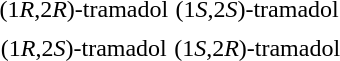<table style="text-align: center;" class="floatright">
<tr>
<td></td>
<td></td>
</tr>
<tr>
<td>(1<em>R</em>,2<em>R</em>)-tramadol</td>
<td>(1<em>S</em>,2<em>S</em>)-tramadol</td>
</tr>
<tr>
<td></td>
<td></td>
</tr>
<tr>
<td>(1<em>R</em>,2<em>S</em>)-tramadol</td>
<td>(1<em>S</em>,2<em>R</em>)-tramadol</td>
</tr>
</table>
